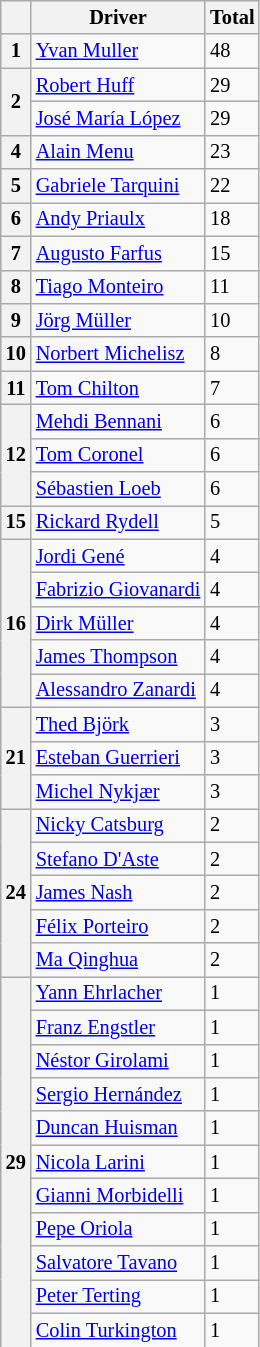<table class="wikitable" style="font-size:85%;">
<tr>
<th></th>
<th>Driver</th>
<th>Total</th>
</tr>
<tr>
<th>1</th>
<td lign=center> <a href='#'>Yvan Muller</a></td>
<td>48</td>
</tr>
<tr>
<th rowspan="2">2</th>
<td lign=center> <a href='#'>Robert Huff</a></td>
<td>29</td>
</tr>
<tr>
<td> <a href='#'>José María López</a></td>
<td>29</td>
</tr>
<tr>
<th>4</th>
<td> <a href='#'>Alain Menu</a></td>
<td>23</td>
</tr>
<tr>
<th>5</th>
<td lign=center> <a href='#'>Gabriele Tarquini</a></td>
<td>22</td>
</tr>
<tr>
<th>6</th>
<td> <a href='#'>Andy Priaulx</a></td>
<td>18</td>
</tr>
<tr>
<th>7</th>
<td> <a href='#'>Augusto Farfus</a></td>
<td>15</td>
</tr>
<tr>
<th>8</th>
<td lign=center> <a href='#'>Tiago Monteiro</a></td>
<td>11</td>
</tr>
<tr>
<th>9</th>
<td> <a href='#'>Jörg Müller</a></td>
<td>10</td>
</tr>
<tr>
<th>10</th>
<td lign=center> <a href='#'>Norbert Michelisz</a></td>
<td>8</td>
</tr>
<tr>
<th>11</th>
<td> <a href='#'>Tom Chilton</a></td>
<td>7</td>
</tr>
<tr>
<th rowspan="3">12</th>
<td lign=center> <a href='#'>Mehdi Bennani</a></td>
<td>6</td>
</tr>
<tr>
<td lign=center> <a href='#'>Tom Coronel</a></td>
<td>6</td>
</tr>
<tr>
<td> <a href='#'>Sébastien Loeb</a></td>
<td>6</td>
</tr>
<tr>
<th>15</th>
<td> <a href='#'>Rickard Rydell</a></td>
<td>5</td>
</tr>
<tr>
<th rowspan="5">16</th>
<td> <a href='#'>Jordi Gené</a></td>
<td>4</td>
</tr>
<tr>
<td> <a href='#'>Fabrizio Giovanardi</a></td>
<td>4</td>
</tr>
<tr>
<td> <a href='#'>Dirk Müller</a></td>
<td>4</td>
</tr>
<tr>
<td> <a href='#'>James Thompson</a></td>
<td>4</td>
</tr>
<tr>
<td> <a href='#'>Alessandro Zanardi</a></td>
<td>4</td>
</tr>
<tr>
<th rowspan="3">21</th>
<td> <a href='#'>Thed Björk</a></td>
<td>3</td>
</tr>
<tr>
<td lign=center> <a href='#'>Esteban Guerrieri</a></td>
<td>3</td>
</tr>
<tr>
<td> <a href='#'>Michel Nykjær</a></td>
<td>3</td>
</tr>
<tr>
<th rowspan="5">24</th>
<td> <a href='#'>Nicky Catsburg</a></td>
<td>2</td>
</tr>
<tr>
<td> <a href='#'>Stefano D'Aste</a></td>
<td>2</td>
</tr>
<tr>
<td> <a href='#'>James Nash</a></td>
<td>2</td>
</tr>
<tr>
<td> <a href='#'>Félix Porteiro</a></td>
<td>2</td>
</tr>
<tr>
<td> <a href='#'>Ma Qinghua</a></td>
<td>2</td>
</tr>
<tr>
<th rowspan="11">29</th>
<td lign=center> <a href='#'>Yann Ehrlacher</a></td>
<td>1</td>
</tr>
<tr>
<td> <a href='#'>Franz Engstler</a></td>
<td>1</td>
</tr>
<tr>
<td> <a href='#'>Néstor Girolami</a></td>
<td>1</td>
</tr>
<tr>
<td> <a href='#'>Sergio Hernández</a></td>
<td>1</td>
</tr>
<tr>
<td> <a href='#'>Duncan Huisman</a></td>
<td>1</td>
</tr>
<tr>
<td> <a href='#'>Nicola Larini</a></td>
<td>1</td>
</tr>
<tr>
<td> <a href='#'>Gianni Morbidelli</a></td>
<td>1</td>
</tr>
<tr>
<td lign=center> <a href='#'>Pepe Oriola</a></td>
<td>1</td>
</tr>
<tr>
<td> <a href='#'>Salvatore Tavano</a></td>
<td>1</td>
</tr>
<tr>
<td> <a href='#'>Peter Terting</a></td>
<td>1</td>
</tr>
<tr>
<td> <a href='#'>Colin Turkington</a></td>
<td>1</td>
</tr>
</table>
